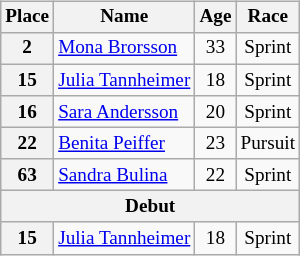<table class="wikitable plainrowheaders" style="font-size:80%; text-align:center; display:inline-table;">
<tr>
<th>Place</th>
<th>Name</th>
<th>Age</th>
<th>Race</th>
</tr>
<tr>
<th>2</th>
<td style="text-align:left"> <a href='#'>Mona Brorsson</a></td>
<td>33</td>
<td>Sprint</td>
</tr>
<tr>
<th>15</th>
<td style="text-align:left"> <a href='#'>Julia Tannheimer</a></td>
<td>18</td>
<td>Sprint</td>
</tr>
<tr>
<th>16</th>
<td style="text-align:left"> <a href='#'>Sara Andersson</a></td>
<td>20</td>
<td>Sprint</td>
</tr>
<tr>
<th>22</th>
<td style="text-align:left"> <a href='#'>Benita Peiffer</a></td>
<td>23</td>
<td>Pursuit</td>
</tr>
<tr>
<th>63</th>
<td style="text-align:left"> <a href='#'>Sandra Bulina</a></td>
<td>22</td>
<td>Sprint</td>
</tr>
<tr>
<th colspan=4>Debut</th>
</tr>
<tr>
<th>15</th>
<td style="text-align:left"> <a href='#'>Julia Tannheimer</a></td>
<td>18</td>
<td>Sprint</td>
</tr>
</table>
